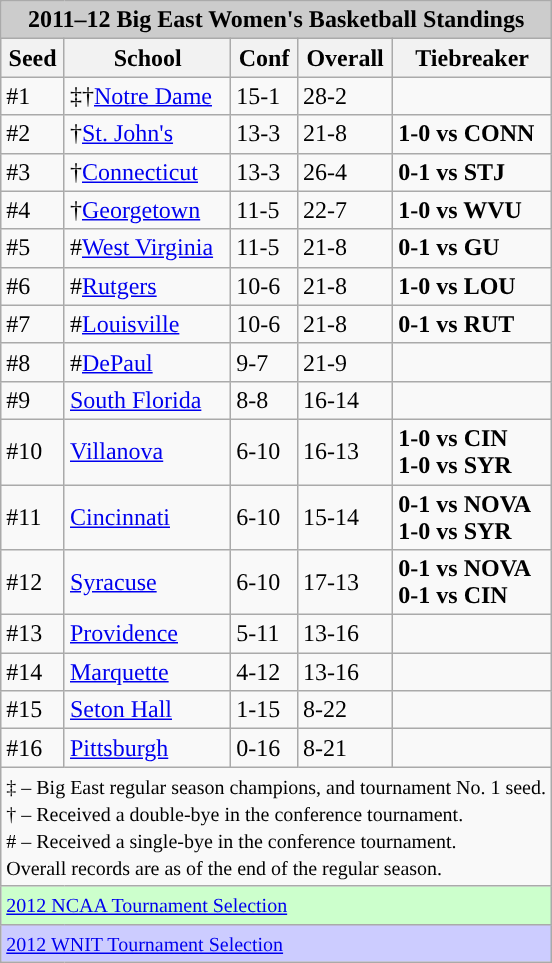<table class="wikitable">
<tr>
<td colspan="7" style="text-align:center; background:#ccc; font:#000;"><strong>2011–12 Big East Women's Basketball Standings</strong></td>
</tr>
<tr style="background:#efefef;">
<th>Seed</th>
<th>School</th>
<th>Conf</th>
<th>Overall</th>
<th>Tiebreaker</th>
</tr>
<tr>
<td>#1</td>
<td>‡†<a href='#'>Notre Dame</a></td>
<td>15-1</td>
<td>28-2</td>
<td></td>
</tr>
<tr>
<td>#2</td>
<td>†<a href='#'>St. John's</a></td>
<td>13-3</td>
<td>21-8</td>
<td><strong>1-0 vs CONN</strong></td>
</tr>
<tr>
<td>#3</td>
<td>†<a href='#'>Connecticut</a></td>
<td>13-3</td>
<td>26-4</td>
<td><strong>0-1 vs STJ</strong></td>
</tr>
<tr>
<td>#4</td>
<td>†<a href='#'>Georgetown</a></td>
<td>11-5</td>
<td>22-7</td>
<td><strong>1-0 vs WVU</strong></td>
</tr>
<tr>
<td>#5</td>
<td>#<a href='#'>West Virginia</a></td>
<td>11-5</td>
<td>21-8</td>
<td><strong>0-1 vs GU</strong></td>
</tr>
<tr>
<td>#6</td>
<td>#<a href='#'>Rutgers</a></td>
<td>10-6</td>
<td>21-8</td>
<td><strong>1-0 vs LOU</strong></td>
</tr>
<tr>
<td>#7</td>
<td>#<a href='#'>Louisville</a></td>
<td>10-6</td>
<td>21-8</td>
<td><strong>0-1 vs RUT</strong></td>
</tr>
<tr>
<td>#8</td>
<td>#<a href='#'>DePaul</a></td>
<td>9-7</td>
<td>21-9</td>
<td></td>
</tr>
<tr>
<td>#9</td>
<td><a href='#'>South Florida</a></td>
<td>8-8</td>
<td>16-14</td>
<td></td>
</tr>
<tr>
<td>#10</td>
<td><a href='#'>Villanova</a></td>
<td>6-10</td>
<td>16-13</td>
<td><strong>1-0 vs CIN</strong><br><strong>1-0 vs SYR</strong></td>
</tr>
<tr>
<td>#11</td>
<td><a href='#'>Cincinnati</a></td>
<td>6-10</td>
<td>15-14</td>
<td><strong>0-1 vs NOVA</strong><br><strong>1-0 vs SYR</strong></td>
</tr>
<tr>
<td>#12</td>
<td><a href='#'>Syracuse</a></td>
<td>6-10</td>
<td>17-13</td>
<td><strong>0-1 vs NOVA</strong><br><strong>0-1 vs CIN</strong></td>
</tr>
<tr>
<td>#13</td>
<td><a href='#'>Providence</a></td>
<td>5-11</td>
<td>13-16</td>
<td></td>
</tr>
<tr>
<td>#14</td>
<td><a href='#'>Marquette</a></td>
<td>4-12</td>
<td>13-16</td>
<td></td>
</tr>
<tr>
<td>#15</td>
<td><a href='#'>Seton Hall</a></td>
<td>1-15</td>
<td>8-22</td>
<td></td>
</tr>
<tr>
<td>#16</td>
<td><a href='#'>Pittsburgh</a></td>
<td>0-16</td>
<td>8-21</td>
<td></td>
</tr>
<tr>
<td colspan="6" style="text-align:left;"><small>‡ – Big East regular season champions, and tournament No. 1 seed.<br>† – Received a double-bye in the conference tournament.<br># – Received a single-bye in the conference tournament. <br>Overall records are as of the end of the regular season.</small></td>
</tr>
<tr>
<td colspan="6" style="text-align:left; background:#ccffcc"><small><a href='#'>2012 NCAA Tournament Selection</a></small></td>
</tr>
<tr>
<td colspan="6" style="text-align:left; background:#ccccff"><small><a href='#'>2012 WNIT Tournament Selection</a></small></td>
</tr>
</table>
